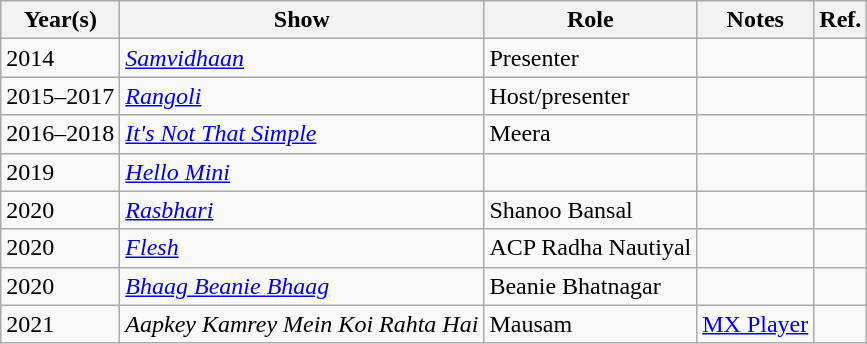<table class="wikitable sortable">
<tr>
<th>Year(s)</th>
<th>Show</th>
<th>Role</th>
<th>Notes</th>
<th>Ref.</th>
</tr>
<tr>
<td>2014</td>
<td><em><a href='#'>Samvidhaan</a></em></td>
<td>Presenter</td>
<td></td>
<td></td>
</tr>
<tr>
<td>2015–2017</td>
<td><em><a href='#'>Rangoli</a></em></td>
<td>Host/presenter</td>
<td></td>
<td></td>
</tr>
<tr>
<td>2016–2018</td>
<td><em><a href='#'>It's Not That Simple</a></em></td>
<td>Meera</td>
<td></td>
<td></td>
</tr>
<tr>
<td>2019</td>
<td><em><a href='#'>Hello Mini</a></em></td>
<td></td>
<td></td>
<td></td>
</tr>
<tr>
<td>2020</td>
<td><em><a href='#'>Rasbhari</a></em></td>
<td>Shanoo Bansal</td>
<td></td>
<td></td>
</tr>
<tr>
<td>2020</td>
<td><em><a href='#'>Flesh</a></em></td>
<td>ACP Radha Nautiyal</td>
<td></td>
<td></td>
</tr>
<tr>
<td>2020</td>
<td><em><a href='#'>Bhaag Beanie Bhaag</a></em></td>
<td>Beanie Bhatnagar</td>
<td></td>
<td></td>
</tr>
<tr>
<td>2021</td>
<td><em>Aapkey Kamrey Mein Koi Rahta Hai</em></td>
<td>Mausam</td>
<td><a href='#'>MX Player</a></td>
<td></td>
</tr>
</table>
